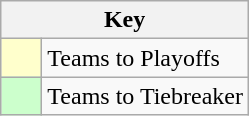<table class="wikitable" style="text-align: center;">
<tr>
<th colspan=2>Key</th>
</tr>
<tr>
<td style="background:#ffffcc; width:20px;"></td>
<td align=left>Teams to Playoffs</td>
</tr>
<tr>
<td style="background:#ccffcc; width:20px;"></td>
<td align=left>Teams to Tiebreaker</td>
</tr>
</table>
